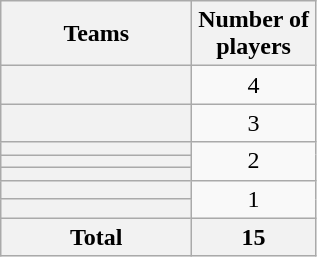<table class="wikitable plainrowheaders" style="text-align:center">
<tr>
<th style="width:120px">Teams</th>
<th style="width:75px">Number of players</th>
</tr>
<tr>
<th scope="row"></th>
<td>4</td>
</tr>
<tr>
<th scope="row"></th>
<td>3</td>
</tr>
<tr>
<th scope="row"></th>
<td rowspan="3">2</td>
</tr>
<tr>
<th scope="row"></th>
</tr>
<tr>
<th scope="row"></th>
</tr>
<tr>
<th scope="row"></th>
<td rowspan="2">1</td>
</tr>
<tr>
<th scope="row"></th>
</tr>
<tr>
<th>Total</th>
<th>15</th>
</tr>
</table>
